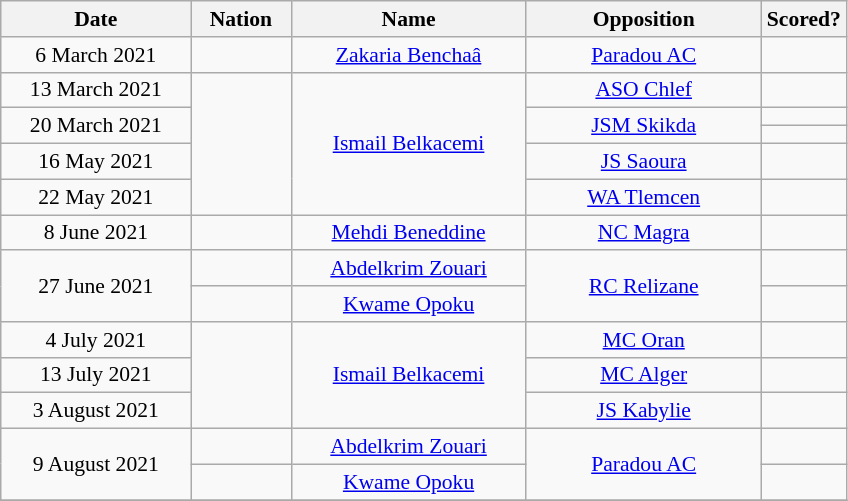<table class="wikitable" style="text-align:center; font-size:90%; ">
<tr>
<th width=120>Date</th>
<th width=60>Nation</th>
<th width=150>Name</th>
<th width=150>Opposition</th>
<th width=50>Scored?</th>
</tr>
<tr>
<td>6 March 2021</td>
<td></td>
<td><a href='#'>Zakaria Benchaâ</a></td>
<td><a href='#'>Paradou AC</a></td>
<td></td>
</tr>
<tr>
<td>13 March 2021</td>
<td rowspan=5></td>
<td rowspan=5><a href='#'>Ismail Belkacemi</a></td>
<td><a href='#'>ASO Chlef</a></td>
<td></td>
</tr>
<tr>
<td rowspan=2>20 March 2021</td>
<td rowspan=2><a href='#'>JSM Skikda</a></td>
<td></td>
</tr>
<tr>
<td></td>
</tr>
<tr>
<td>16 May 2021</td>
<td><a href='#'>JS Saoura</a></td>
<td></td>
</tr>
<tr>
<td>22 May 2021</td>
<td><a href='#'>WA Tlemcen</a></td>
<td></td>
</tr>
<tr>
<td>8 June 2021</td>
<td></td>
<td><a href='#'>Mehdi Beneddine</a></td>
<td><a href='#'>NC Magra</a></td>
<td></td>
</tr>
<tr>
<td rowspan=2>27 June 2021</td>
<td></td>
<td><a href='#'>Abdelkrim Zouari</a></td>
<td rowspan=2><a href='#'>RC Relizane</a></td>
<td></td>
</tr>
<tr>
<td></td>
<td><a href='#'>Kwame Opoku</a></td>
<td></td>
</tr>
<tr>
<td>4 July 2021</td>
<td rowspan=3></td>
<td rowspan=3><a href='#'>Ismail Belkacemi</a></td>
<td><a href='#'>MC Oran</a></td>
<td></td>
</tr>
<tr>
<td>13 July 2021</td>
<td><a href='#'>MC Alger</a></td>
<td></td>
</tr>
<tr>
<td>3 August 2021</td>
<td><a href='#'>JS Kabylie</a></td>
<td></td>
</tr>
<tr>
<td rowspan=2>9 August 2021</td>
<td></td>
<td><a href='#'>Abdelkrim Zouari</a></td>
<td rowspan=2><a href='#'>Paradou AC</a></td>
<td></td>
</tr>
<tr>
<td></td>
<td><a href='#'>Kwame Opoku</a></td>
<td></td>
</tr>
<tr>
</tr>
</table>
